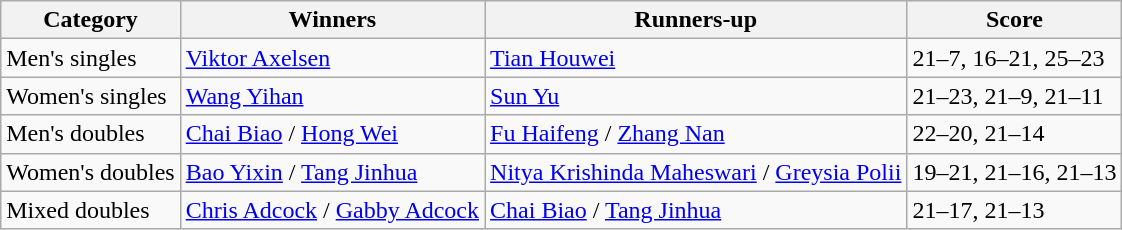<table class=wikitable style="white-space:nowrap;">
<tr>
<th>Category</th>
<th>Winners</th>
<th>Runners-up</th>
<th>Score</th>
</tr>
<tr>
<td>Men's singles</td>
<td> <a href='#'>Viktor Axelsen</a></td>
<td> <a href='#'>Tian Houwei</a></td>
<td>21–7, 16–21, 25–23</td>
</tr>
<tr>
<td>Women's singles</td>
<td> <a href='#'>Wang Yihan</a></td>
<td> <a href='#'>Sun Yu</a></td>
<td>21–23, 21–9, 21–11</td>
</tr>
<tr>
<td>Men's doubles</td>
<td> <a href='#'>Chai Biao</a> / <a href='#'>Hong Wei</a></td>
<td> <a href='#'>Fu Haifeng</a> / <a href='#'>Zhang Nan</a></td>
<td>22–20, 21–14</td>
</tr>
<tr>
<td>Women's doubles</td>
<td> <a href='#'>Bao Yixin</a> / <a href='#'>Tang Jinhua</a></td>
<td> <a href='#'>Nitya Krishinda Maheswari</a> / <a href='#'>Greysia Polii</a></td>
<td>19–21, 21–16, 21–13</td>
</tr>
<tr>
<td>Mixed doubles</td>
<td> <a href='#'>Chris Adcock</a> / <a href='#'>Gabby Adcock</a></td>
<td> <a href='#'>Chai Biao</a> / <a href='#'>Tang Jinhua</a></td>
<td>21–17, 21–13</td>
</tr>
</table>
